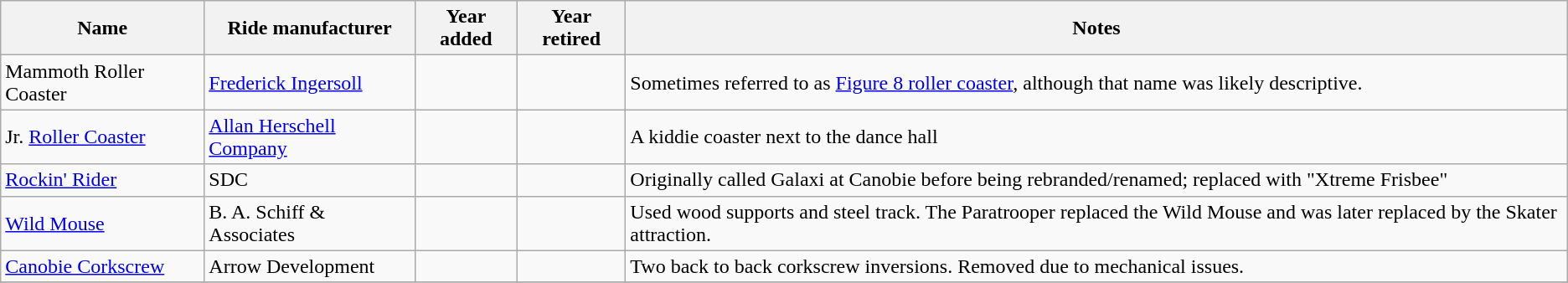<table class="wikitable">
<tr>
<th>Name</th>
<th>Ride manufacturer</th>
<th>Year added</th>
<th>Year retired</th>
<th>Notes</th>
</tr>
<tr>
<td>Mammoth Roller Coaster</td>
<td><a href='#'>Frederick Ingersoll</a></td>
<td></td>
<td></td>
<td>Sometimes referred to as <a href='#'>Figure 8 roller coaster</a>, although that name was likely descriptive.</td>
</tr>
<tr>
<td>Jr. <a href='#'>Roller Coaster</a></td>
<td><a href='#'>Allan Herschell Company</a></td>
<td></td>
<td></td>
<td>A kiddie coaster next to the dance hall</td>
</tr>
<tr>
<td><a href='#'>Rockin' Rider</a></td>
<td>SDC</td>
<td></td>
<td></td>
<td>Originally called Galaxi at Canobie before being rebranded/renamed; replaced with "Xtreme Frisbee"</td>
</tr>
<tr>
<td><a href='#'>Wild Mouse</a></td>
<td>B. A. Schiff & Associates</td>
<td></td>
<td></td>
<td>Used wood supports and steel track. The Paratrooper replaced the Wild Mouse and was later replaced by the Skater attraction.</td>
</tr>
<tr>
<td><a href='#'>Canobie Corkscrew</a></td>
<td>Arrow Development</td>
<td></td>
<td></td>
<td>Two back to back corkscrew inversions. Removed due to mechanical issues.</td>
</tr>
<tr>
</tr>
</table>
